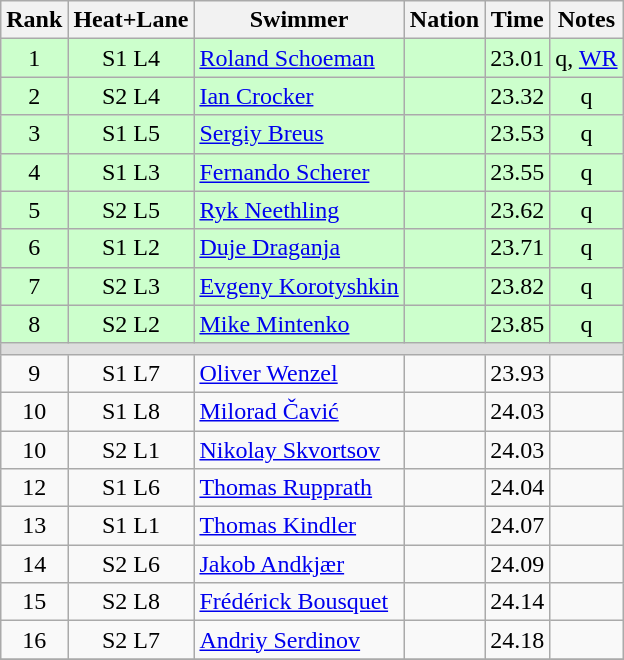<table class="wikitable sortable" style="text-align:center">
<tr>
<th>Rank</th>
<th>Heat+Lane</th>
<th>Swimmer</th>
<th>Nation</th>
<th>Time</th>
<th>Notes</th>
</tr>
<tr bgcolor=ccffcc>
<td>1</td>
<td>S1 L4</td>
<td align=left><a href='#'>Roland Schoeman</a></td>
<td align=left></td>
<td>23.01</td>
<td>q, <a href='#'>WR</a></td>
</tr>
<tr bgcolor=ccffcc>
<td>2</td>
<td>S2 L4</td>
<td align=left><a href='#'>Ian Crocker</a></td>
<td align=left></td>
<td>23.32</td>
<td>q</td>
</tr>
<tr bgcolor=ccffcc>
<td>3</td>
<td>S1 L5</td>
<td align=left><a href='#'>Sergiy Breus</a></td>
<td align=left></td>
<td>23.53</td>
<td>q</td>
</tr>
<tr bgcolor=ccffcc>
<td>4</td>
<td>S1 L3</td>
<td align=left><a href='#'>Fernando Scherer</a></td>
<td align=left></td>
<td>23.55</td>
<td>q</td>
</tr>
<tr bgcolor=ccffcc>
<td>5</td>
<td>S2 L5</td>
<td align=left><a href='#'>Ryk Neethling</a></td>
<td align=left></td>
<td>23.62</td>
<td>q</td>
</tr>
<tr bgcolor=ccffcc>
<td>6</td>
<td>S1 L2</td>
<td align=left><a href='#'>Duje Draganja</a></td>
<td align=left></td>
<td>23.71</td>
<td>q</td>
</tr>
<tr bgcolor=ccffcc>
<td>7</td>
<td>S2 L3</td>
<td align=left><a href='#'>Evgeny Korotyshkin</a></td>
<td align=left></td>
<td>23.82</td>
<td>q</td>
</tr>
<tr bgcolor=ccffcc>
<td>8</td>
<td>S2 L2</td>
<td align=left><a href='#'>Mike Mintenko</a></td>
<td align=left></td>
<td>23.85</td>
<td>q</td>
</tr>
<tr bgcolor=#DDDDDD>
<td colspan=7></td>
</tr>
<tr>
<td>9</td>
<td>S1 L7</td>
<td align=left><a href='#'>Oliver Wenzel</a></td>
<td align=left></td>
<td>23.93</td>
<td></td>
</tr>
<tr>
<td>10</td>
<td>S1 L8</td>
<td align=left><a href='#'>Milorad Čavić</a></td>
<td align=left></td>
<td>24.03</td>
<td></td>
</tr>
<tr>
<td>10</td>
<td>S2 L1</td>
<td align=left><a href='#'>Nikolay Skvortsov</a></td>
<td align=left></td>
<td>24.03</td>
<td></td>
</tr>
<tr>
<td>12</td>
<td>S1 L6</td>
<td align=left><a href='#'>Thomas Rupprath</a></td>
<td align=left></td>
<td>24.04</td>
<td></td>
</tr>
<tr>
<td>13</td>
<td>S1 L1</td>
<td align=left><a href='#'>Thomas Kindler</a></td>
<td align=left></td>
<td>24.07</td>
<td></td>
</tr>
<tr>
<td>14</td>
<td>S2 L6</td>
<td align=left><a href='#'>Jakob Andkjær</a></td>
<td align=left></td>
<td>24.09</td>
<td></td>
</tr>
<tr>
<td>15</td>
<td>S2 L8</td>
<td align=left><a href='#'>Frédérick Bousquet</a></td>
<td align=left></td>
<td>24.14</td>
<td></td>
</tr>
<tr>
<td>16</td>
<td>S2 L7</td>
<td align=left><a href='#'>Andriy Serdinov</a></td>
<td align=left></td>
<td>24.18</td>
<td></td>
</tr>
<tr>
</tr>
</table>
